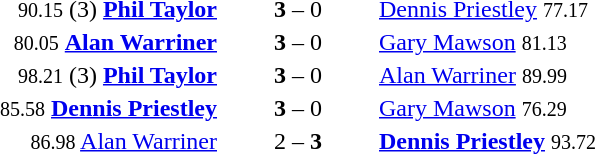<table style="text-align:center">
<tr>
<th width=223></th>
<th width=100></th>
<th width=223></th>
</tr>
<tr>
<td align=right><small>90.15</small> (3) <strong><a href='#'>Phil Taylor</a></strong> </td>
<td><strong>3</strong> – 0</td>
<td align=left> <a href='#'>Dennis Priestley</a> <small>77.17</small></td>
</tr>
<tr>
<td align=right><small>80.05</small> <strong><a href='#'>Alan Warriner</a></strong> </td>
<td><strong>3</strong> – 0</td>
<td align=left> <a href='#'>Gary Mawson</a> <small>81.13</small></td>
</tr>
<tr>
<td align=right><small>98.21</small> (3) <strong><a href='#'>Phil Taylor</a></strong> </td>
<td><strong>3</strong> – 0</td>
<td align=left> <a href='#'>Alan Warriner</a> <small>89.99</small></td>
</tr>
<tr>
<td align=right><small>85.58</small> <strong><a href='#'>Dennis Priestley</a></strong> </td>
<td><strong>3</strong> – 0</td>
<td align=left> <a href='#'>Gary Mawson</a> <small>76.29</small></td>
</tr>
<tr>
<td align=right><small>86.98</small> <a href='#'>Alan Warriner</a> </td>
<td>2 – <strong>3</strong></td>
<td align=left> <strong><a href='#'>Dennis Priestley</a></strong> <small>93.72</small></td>
</tr>
</table>
